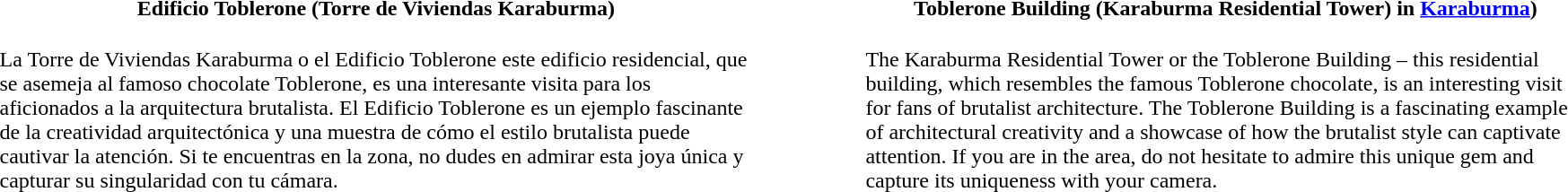<table>
<tr>
<th>Edificio Toblerone (Torre de Viviendas Karaburma) </th>
<th>Toblerone Building (Karaburma Residential Tower) in <a href='#'>Karaburma</a>)</th>
</tr>
<tr>
<td><blockquote> La Torre de Viviendas Karaburma  o el Edificio Toblerone este edificio residencial, que se asemeja al famoso chocolate Toblerone, es una interesante visita para los aficionados a la arquitectura brutalista. El Edificio Toblerone es un ejemplo fascinante de la creatividad arquitectónica y una muestra de cómo el estilo brutalista puede cautivar la atención. Si te encuentras en la zona, no dudes en admirar esta joya única y capturar su singularidad con tu cámara.<br></td>
<td><blockquote> The Karaburma Residential Tower or the Toblerone Building – this residential building, which resembles the famous Toblerone chocolate, is an interesting visit for fans of brutalist architecture. The Toblerone Building is a fascinating example of architectural creativity and a showcase of how the brutalist style can captivate attention. If you are in the area, do not hesitate to admire this unique gem and capture its uniqueness with your camera.<br></blockquote></td>
</tr>
</table>
